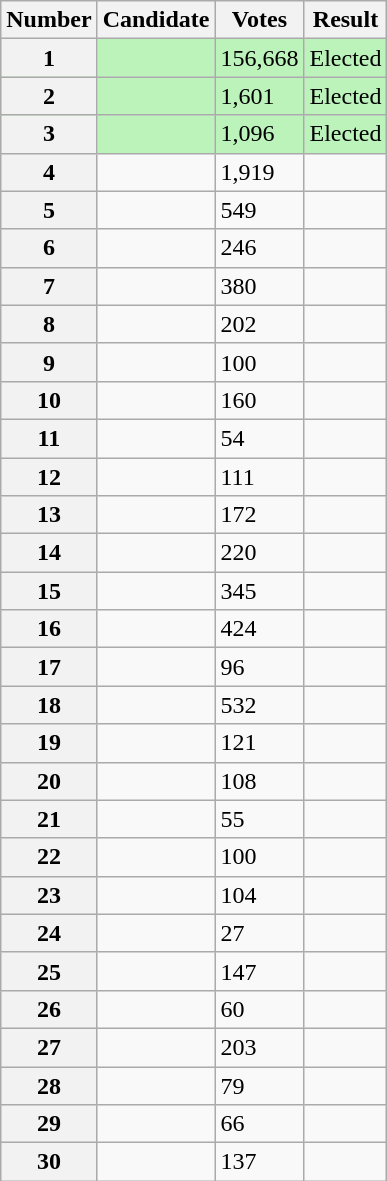<table class="wikitable sortable col3right">
<tr>
<th scope="col">Number</th>
<th scope="col">Candidate</th>
<th scope="col">Votes</th>
<th scope="col">Result</th>
</tr>
<tr bgcolor=bbf3bb>
<th scope="row">1</th>
<td></td>
<td>156,668</td>
<td>Elected</td>
</tr>
<tr bgcolor=bbf3bb>
<th scope="row">2</th>
<td></td>
<td>1,601</td>
<td>Elected</td>
</tr>
<tr bgcolor=bbf3bb>
<th scope="row">3</th>
<td></td>
<td>1,096</td>
<td>Elected</td>
</tr>
<tr>
<th scope="row">4</th>
<td></td>
<td>1,919</td>
<td></td>
</tr>
<tr>
<th scope="row">5</th>
<td></td>
<td>549</td>
<td></td>
</tr>
<tr>
<th scope="row">6</th>
<td></td>
<td>246</td>
<td></td>
</tr>
<tr>
<th scope="row">7</th>
<td></td>
<td>380</td>
<td></td>
</tr>
<tr>
<th scope="row">8</th>
<td></td>
<td>202</td>
<td></td>
</tr>
<tr>
<th scope="row">9</th>
<td></td>
<td>100</td>
<td></td>
</tr>
<tr>
<th scope="row">10</th>
<td></td>
<td>160</td>
<td></td>
</tr>
<tr>
<th scope="row">11</th>
<td></td>
<td>54</td>
<td></td>
</tr>
<tr>
<th scope="row">12</th>
<td></td>
<td>111</td>
<td></td>
</tr>
<tr>
<th scope="row">13</th>
<td></td>
<td>172</td>
<td></td>
</tr>
<tr>
<th scope="row">14</th>
<td></td>
<td>220</td>
<td></td>
</tr>
<tr>
<th scope="row">15</th>
<td></td>
<td>345</td>
<td></td>
</tr>
<tr>
<th scope="row">16</th>
<td></td>
<td>424</td>
<td></td>
</tr>
<tr>
<th scope="row">17</th>
<td></td>
<td>96</td>
<td></td>
</tr>
<tr>
<th scope="row">18</th>
<td></td>
<td>532</td>
<td></td>
</tr>
<tr>
<th scope="row">19</th>
<td></td>
<td>121</td>
<td></td>
</tr>
<tr>
<th scope="row">20</th>
<td></td>
<td>108</td>
<td></td>
</tr>
<tr>
<th scope="row">21</th>
<td></td>
<td>55</td>
<td></td>
</tr>
<tr>
<th scope="row">22</th>
<td></td>
<td>100</td>
<td></td>
</tr>
<tr>
<th scope="row">23</th>
<td></td>
<td>104</td>
<td></td>
</tr>
<tr>
<th scope="row">24</th>
<td></td>
<td>27</td>
<td></td>
</tr>
<tr>
<th scope="row">25</th>
<td></td>
<td>147</td>
<td></td>
</tr>
<tr>
<th scope="row">26</th>
<td></td>
<td>60</td>
<td></td>
</tr>
<tr>
<th scope="row">27</th>
<td></td>
<td>203</td>
<td></td>
</tr>
<tr>
<th scope="row">28</th>
<td></td>
<td>79</td>
<td></td>
</tr>
<tr>
<th scope="row">29</th>
<td></td>
<td>66</td>
<td></td>
</tr>
<tr>
<th scope="row">30</th>
<td></td>
<td>137</td>
<td></td>
</tr>
</table>
